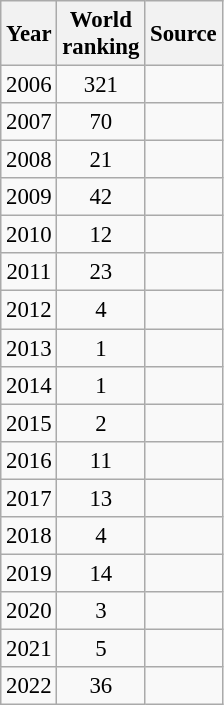<table class="wikitable" style="text-align:center; font-size: 95%;">
<tr>
<th>Year</th>
<th>World<br>ranking</th>
<th>Source</th>
</tr>
<tr>
<td>2006</td>
<td>321</td>
<td></td>
</tr>
<tr>
<td>2007</td>
<td>70</td>
<td></td>
</tr>
<tr>
<td>2008</td>
<td>21</td>
<td></td>
</tr>
<tr>
<td>2009</td>
<td>42</td>
<td></td>
</tr>
<tr>
<td>2010</td>
<td>12</td>
<td></td>
</tr>
<tr>
<td>2011</td>
<td>23</td>
<td></td>
</tr>
<tr>
<td>2012</td>
<td>4</td>
<td></td>
</tr>
<tr>
<td>2013</td>
<td>1</td>
<td></td>
</tr>
<tr>
<td>2014</td>
<td>1</td>
<td></td>
</tr>
<tr>
<td>2015</td>
<td>2</td>
<td></td>
</tr>
<tr>
<td>2016</td>
<td>11</td>
<td></td>
</tr>
<tr>
<td>2017</td>
<td>13</td>
<td></td>
</tr>
<tr>
<td>2018</td>
<td>4</td>
<td></td>
</tr>
<tr>
<td>2019</td>
<td>14</td>
<td></td>
</tr>
<tr>
<td>2020</td>
<td>3</td>
<td></td>
</tr>
<tr>
<td>2021</td>
<td>5</td>
<td></td>
</tr>
<tr>
<td>2022</td>
<td>36</td>
<td></td>
</tr>
</table>
